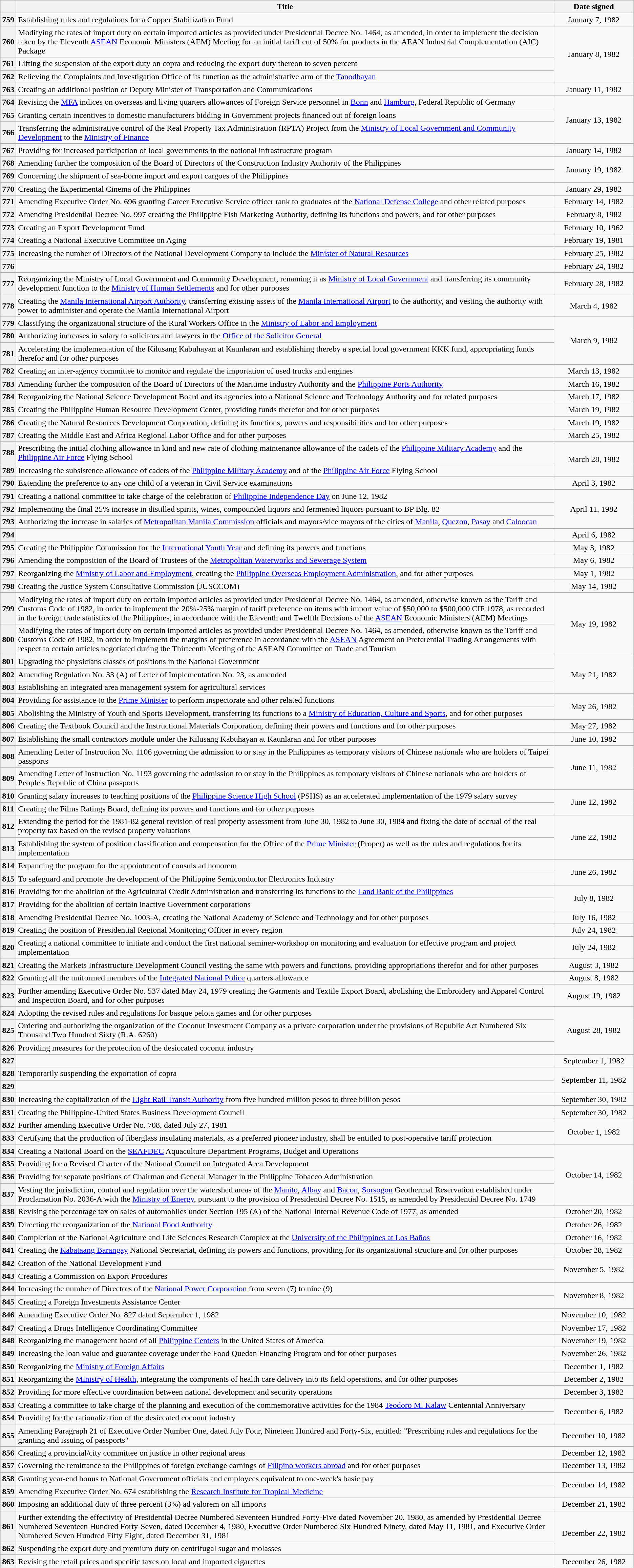<table class="wikitable sortable" style="text-align:center;">
<tr>
<th scope="col"></th>
<th scope="col">Title</th>
<th scope="col" width="150px">Date signed</th>
</tr>
<tr>
<th scope="row">759</th>
<td style="text-align:left;">Establishing rules and regulations for a Copper Stabilization Fund</td>
<td>January 7, 1982</td>
</tr>
<tr>
<th scope="row">760</th>
<td style="text-align:left;">Modifying the rates of import duty on certain imported articles as provided under Presidential Decree No. 1464, as amended, in order to implement the decision taken by the Eleventh <a href='#'>ASEAN</a> Economic Ministers (AEM) Meeting for an initial tariff cut of 50% for products in the AEAN Industrial Complementation (AIC) Package</td>
<td rowspan="3">January 8, 1982</td>
</tr>
<tr>
<th scope="row">761</th>
<td style="text-align:left;">Lifting the suspension of the export duty on copra and reducing the export duty thereon to seven percent</td>
</tr>
<tr>
<th scope="row">762</th>
<td style="text-align:left;">Relieving the Complaints and Investigation Office of its function as the administrative arm of the <a href='#'>Tanodbayan</a></td>
</tr>
<tr>
<th scope="row">763</th>
<td style="text-align:left;">Creating an additional position of Deputy Minister of Transportation and Communications</td>
<td>January 11, 1982</td>
</tr>
<tr>
<th scope="row">764</th>
<td style="text-align:left;">Revising the <a href='#'>MFA</a> indices on overseas and living quarters allowances of Foreign Service personnel in <a href='#'>Bonn</a> and <a href='#'>Hamburg</a>, Federal Republic of Germany</td>
<td rowspan="3">January 13, 1982</td>
</tr>
<tr>
<th scope="row">765</th>
<td style="text-align:left;">Granting certain incentives to domestic manufacturers bidding in Government projects financed out of foreign loans</td>
</tr>
<tr>
<th scope="row">766</th>
<td style="text-align:left;">Transferring the administrative control of the Real Property Tax Administration (RPTA) Project from the <a href='#'>Ministry of Local Government and Community Development</a> to the <a href='#'>Ministry of Finance</a></td>
</tr>
<tr>
<th scope="row">767</th>
<td style="text-align:left;">Providing for increased participation of local governments in the national infrastructure program</td>
<td>January 14, 1982</td>
</tr>
<tr>
<th scope="row">768</th>
<td style="text-align:left;">Amending further the composition of the Board of Directors of the Construction Industry Authority of the Philippines</td>
<td rowspan="2">January 19, 1982</td>
</tr>
<tr>
<th scope="row">769</th>
<td style="text-align:left;">Concerning the shipment of sea-borne import and export cargoes of the Philippines</td>
</tr>
<tr>
<th scope="row">770</th>
<td style="text-align:left;">Creating the Experimental Cinema of the Philippines</td>
<td>January 29, 1982</td>
</tr>
<tr>
<th scope="row">771</th>
<td style="text-align:left;">Amending Executive Order No. 696 granting Career Executive Service officer rank to graduates of the <a href='#'>National Defense College</a> and other related purposes</td>
<td>February 14, 1982</td>
</tr>
<tr>
<th scope="row">772</th>
<td style="text-align:left;">Amending Presidential Decree No. 997 creating the Philippine Fish Marketing Authority, defining its functions and powers, and for other purposes</td>
<td>February 8, 1982</td>
</tr>
<tr>
<th scope="row">773</th>
<td style="text-align:left;">Creating an Export Development Fund</td>
<td>February 10, 1962</td>
</tr>
<tr>
<th scope="row">774</th>
<td style="text-align:left;">Creating a National Executive Committee on Aging</td>
<td>February 19, 1981</td>
</tr>
<tr>
<th scope="row">775</th>
<td style="text-align:left;">Increasing the number of Directors of the National Development Company to include the <a href='#'>Minister of Natural Resources</a></td>
<td>February 25, 1982</td>
</tr>
<tr>
<th scope="row">776</th>
<td style="text-align:left;"></td>
<td>February 24, 1982</td>
</tr>
<tr>
<th scope="row">777</th>
<td style="text-align:left;">Reorganizing the Ministry of Local Government and Community Development, renaming it as <a href='#'>Ministry of Local Government</a> and transferring its community development function to the <a href='#'>Ministry of Human Settlements</a> and for other purposes</td>
<td>February 28, 1982</td>
</tr>
<tr>
<th scope="row">778</th>
<td style="text-align:left;">Creating the <a href='#'>Manila International Airport Authority</a>, transferring existing assets of the <a href='#'>Manila International Airport</a> to the authority, and vesting the authority with power to administer and operate the Manila International Airport</td>
<td>March 4, 1982</td>
</tr>
<tr>
<th scope="row">779</th>
<td style="text-align:left;">Classifying the organizational structure of the Rural Workers Office in the <a href='#'>Ministry of Labor and Employment</a></td>
<td rowspan="3">March 9, 1982</td>
</tr>
<tr>
<th scope="row">780</th>
<td style="text-align:left;">Authorizing increases in salary to solicitors and lawyers in the <a href='#'>Office of the Solicitor General</a></td>
</tr>
<tr>
<th scope="row">781</th>
<td style="text-align:left;">Accelerating the implementation of the Kilusang Kabuhayan at Kaunlaran and establishing thereby a special local government KKK fund, appropriating funds therefor and for other purposes</td>
</tr>
<tr>
<th scope="row">782</th>
<td style="text-align:left;">Creating an inter-agency committee to monitor and regulate the importation of used trucks and engines</td>
<td>March 13, 1982</td>
</tr>
<tr>
<th scope="row">783</th>
<td style="text-align:left;">Amending further the composition of the Board of Directors of the Maritime Industry Authority and the <a href='#'>Philippine Ports Authority</a></td>
<td>March 16, 1982</td>
</tr>
<tr>
<th scope="row">784</th>
<td style="text-align:left;">Reorganizing the National Science Development Board and its agencies into a National Science and Technology Authority and for related purposes</td>
<td>March 17, 1982</td>
</tr>
<tr>
<th scope="row">785</th>
<td style="text-align:left;">Creating the Philippine Human Resource Development Center, providing funds therefor and for other purposes</td>
<td>March 19, 1982</td>
</tr>
<tr>
<th scope="row">786</th>
<td style="text-align:left;">Creating the Natural Resources Development Corporation, defining its functions, powers and responsibilities and for other purposes</td>
<td>March 19, 1982</td>
</tr>
<tr>
<th scope="row">787</th>
<td style="text-align:left;">Creating the Middle East and Africa Regional Labor Office and for other purposes</td>
<td>March 25, 1982</td>
</tr>
<tr>
<th scope="row">788</th>
<td style="text-align:left;">Prescribing the initial clothing allowance in kind and new rate of clothing maintenance allowance of the cadets of the <a href='#'>Philippine Military Academy</a> and the <a href='#'>Philippine Air Force</a> Flying School</td>
<td rowspan="2">March 28, 1982</td>
</tr>
<tr>
<th scope="row">789</th>
<td style="text-align:left;">Increasing the subsistence allowance of cadets of the <a href='#'>Philippine Military Academy</a> and of the <a href='#'>Philippine Air Force</a> Flying School</td>
</tr>
<tr>
<th scope="row">790</th>
<td style="text-align:left;">Extending the preference to any one child of a veteran in Civil Service examinations</td>
<td>April 3, 1982</td>
</tr>
<tr>
<th scope="row">791</th>
<td style="text-align:left;">Creating a national committee to take charge of the celebration of <a href='#'>Philippine Independence Day</a> on June 12, 1982</td>
<td rowspan="3">April 11, 1982</td>
</tr>
<tr>
<th scope="row">792</th>
<td style="text-align:left;">Implementing the final 25% increase in distilled spirits, wines, compounded liquors and fermented liquors pursuant to BP Blg. 82</td>
</tr>
<tr>
<th scope="row">793</th>
<td style="text-align:left;">Authorizing the increase in salaries of <a href='#'>Metropolitan Manila Commission</a> officials and mayors/vice mayors of the cities of <a href='#'>Manila</a>, <a href='#'>Quezon</a>, <a href='#'>Pasay</a> and <a href='#'>Caloocan</a></td>
</tr>
<tr>
<th scope="row">794</th>
<td style="text-align:left;"></td>
<td>April 6, 1982</td>
</tr>
<tr>
<th scope="row">795</th>
<td style="text-align:left;">Creating the Philippine Commission for the <a href='#'>International Youth Year</a> and defining its powers and functions</td>
<td>May 3, 1982</td>
</tr>
<tr>
<th scope="row">796</th>
<td style="text-align:left;">Amending the composition of the Board of Trustees of the <a href='#'>Metropolitan Waterworks and Sewerage System</a></td>
<td>May 6, 1982</td>
</tr>
<tr>
<th scope="row">797</th>
<td style="text-align:left;">Reorganizing the <a href='#'>Ministry of Labor and Employment</a>, creating the <a href='#'>Philippine Overseas Employment Administration</a>, and for other purposes</td>
<td>May 1, 1982</td>
</tr>
<tr>
<th scope="row">798</th>
<td style="text-align:left;">Creating the Justice System Consultative Commission (JUSCCOM)</td>
<td>May 14, 1982</td>
</tr>
<tr>
<th scope="row">799</th>
<td style="text-align:left;">Modifying the rates of import duty on certain imported articles as provided under Presidential Decree No. 1464, as amended, otherwise known as the Tariff and Customs Code of 1982, in order to implement the 20%-25% margin of tariff preference on items with import value of $50,000 to $500,000 CIF 1978, as recorded in the foreign trade statistics of the Philippines, in accordance with the Eleventh and Twelfth Decisions of the <a href='#'>ASEAN</a> Economic Ministers (AEM) Meetings</td>
<td rowspan="2">May 19, 1982</td>
</tr>
<tr>
<th scope="row">800</th>
<td style="text-align:left;">Modifying the rates of import duty on certain imported articles as provided under Presidential Decree No. 1464, as amended, otherwise known as the Tariff and Customs Code of 1982, in order to implement the margins of preference in accordance with the <a href='#'>ASEAN</a> Agreement on Preferential Trading Arrangements with respect to certain articles negotiated during the Thirteenth Meeting of the ASEAN Committee on Trade and Tourism</td>
</tr>
<tr>
<th scope="row">801</th>
<td style="text-align:left;">Upgrading the physicians classes of positions in the National Government</td>
<td rowspan="3">May 21, 1982</td>
</tr>
<tr>
<th scope="row">802</th>
<td style="text-align:left;">Amending Regulation No. 33 (A) of Letter of Implementation No. 23, as amended</td>
</tr>
<tr>
<th scope="row">803</th>
<td style="text-align:left;">Establishing an integrated area management system for agricultural services</td>
</tr>
<tr>
<th scope="row">804</th>
<td style="text-align:left;">Providing for assistance to the <a href='#'>Prime Minister</a> to perform inspectorate and other related functions</td>
<td rowspan="2">May 26, 1982</td>
</tr>
<tr>
<th scope="row">805</th>
<td style="text-align:left;">Abolishing the Ministry of Youth and Sports Development, transferring its functions to a <a href='#'>Ministry of Education, Culture and Sports</a>, and for other purposes</td>
</tr>
<tr>
<th scope="row">806</th>
<td style="text-align:left;">Creating the Textbook Council and the Instructional Materials Corporation, defining their powers and functions and for other purposes</td>
<td>May 27, 1982</td>
</tr>
<tr>
<th scope="row">807</th>
<td style="text-align:left;">Establishing the small contractors module under the Kilusang Kabuhayan at Kaunlaran and for other purposes</td>
<td>June 10, 1982</td>
</tr>
<tr>
<th scope="row">808</th>
<td style="text-align:left;">Amending Letter of Instruction No. 1106 governing the admission to or stay in the Philippines as temporary visitors of Chinese nationals who are holders of Taipei passports</td>
<td rowspan="2">June 11, 1982</td>
</tr>
<tr>
<th scope="row">809</th>
<td style="text-align:left;">Amending Letter of Instruction No. 1193 governing the admission to or stay in the Philippines as temporary visitors of Chinese nationals who are holders of People's Republic of China passports</td>
</tr>
<tr>
<th scope="row">810</th>
<td style="text-align:left;">Granting salary increases to teaching positions of the <a href='#'>Philippine Science High School</a> (PSHS) as an accelerated implementation of the 1979 salary survey</td>
<td rowspan="2">June 12, 1982</td>
</tr>
<tr>
<th scope="row">811</th>
<td style="text-align:left;">Creating the Films Ratings Board, defining its powers and functions and for other purposes</td>
</tr>
<tr>
<th scope="row">812</th>
<td style="text-align:left;">Extending the period for the 1981-82 general revision of real property assessment from June 30, 1982 to June 30, 1984 and fixing the date of accrual of the real property tax based on the revised property valuations</td>
<td rowspan="2">June 22, 1982</td>
</tr>
<tr>
<th scope="row">813</th>
<td style="text-align:left;">Establishing the system of position classification and compensation for the Office of the <a href='#'>Prime Minister</a> (Proper) as well as the rules and regulations for its implementation</td>
</tr>
<tr>
<th scope="row">814</th>
<td style="text-align:left;">Expanding the program for the appointment of consuls ad honorem</td>
<td rowspan="2">June 26, 1982</td>
</tr>
<tr>
<th scope="row">815</th>
<td style="text-align:left;">To safeguard and promote the development of the Philippine Semiconductor Electronics Industry</td>
</tr>
<tr>
<th scope="row">816</th>
<td style="text-align:left;">Providing for the abolition of the Agricultural Credit Administration and transferring its functions to the <a href='#'>Land Bank of the Philippines</a></td>
<td rowspan="2">July 8, 1982</td>
</tr>
<tr>
<th scope="row">817</th>
<td style="text-align:left;">Providing for the abolition of certain inactive Government corporations</td>
</tr>
<tr>
<th scope="row">818</th>
<td style="text-align:left;">Amending Presidential Decree No. 1003-A, creating the National Academy of Science and Technology and for other purposes</td>
<td>July 16, 1982</td>
</tr>
<tr>
<th scope="row">819</th>
<td style="text-align:left;">Creating the position of Presidential Regional Monitoring Officer in every region</td>
<td>July 24, 1982</td>
</tr>
<tr>
<th scope="row">820</th>
<td style="text-align:left;">Creating a national committee to initiate and conduct the first national seminer-workshop on monitoring and evaluation for effective program and project implementation</td>
<td>July 24, 1982</td>
</tr>
<tr>
<th scope="row">821</th>
<td style="text-align:left;">Creating the Markets Infrastructure Development Council vesting the same with powers and functions, providing appropriations therefor and for other purposes</td>
<td>August 3, 1982</td>
</tr>
<tr>
<th scope="row">822</th>
<td style="text-align:left;">Granting all the uniformed members of the <a href='#'>Integrated National Police</a> quarters allowance</td>
<td>August 8, 1982</td>
</tr>
<tr>
<th scope="row">823</th>
<td style="text-align:left;">Further amending Executive Order No. 537 dated May 24, 1979 creating the Garments and Textile Export Board, abolishing the Embroidery and Apparel Control and Inspection Board, and for other purposes</td>
<td>August 19, 1982</td>
</tr>
<tr>
<th scope="row">824</th>
<td style="text-align:left;">Adopting the revised rules and regulations for basque pelota games and for other purposes</td>
<td rowspan="3">August 28, 1982</td>
</tr>
<tr>
<th scope="row">825</th>
<td style="text-align:left;">Ordering and authorizing the organization of the Coconut Investment Company as a private corporation under the provisions of Republic Act Numbered Six Thousand Two Hundred Sixty (R.A. 6260)</td>
</tr>
<tr>
<th scope="row">826</th>
<td style="text-align:left;">Providing measures for the protection of the desiccated coconut industry</td>
</tr>
<tr>
<th scope="row">827</th>
<td style="text-align:left;"></td>
<td>September 1, 1982</td>
</tr>
<tr>
<th scope="row">828</th>
<td style="text-align:left;">Temporarily suspending the exportation of copra</td>
<td rowspan="2">September 11, 1982</td>
</tr>
<tr>
<th scope="row">829</th>
<td style="text-align:left;"></td>
</tr>
<tr>
<th scope="row">830</th>
<td style="text-align:left;">Increasing the capitalization of the <a href='#'>Light Rail Transit Authority</a> from five hundred million pesos to three billion pesos</td>
<td>September 30, 1982</td>
</tr>
<tr>
<th scope="row">831</th>
<td style="text-align:left;">Creating the Philippine-United States Business Development Council</td>
<td>September 30, 1982</td>
</tr>
<tr>
<th scope="row">832</th>
<td style="text-align:left;">Further amending Executive Order No. 708, dated July 27, 1981</td>
<td rowspan="2">October 1, 1982</td>
</tr>
<tr>
<th scope="row">833</th>
<td style="text-align:left;">Certifying that the production of fiberglass insulating materials, as a preferred pioneer industry, shall be entitled to post-operative tariff protection</td>
</tr>
<tr>
<th scope="row">834</th>
<td style="text-align:left;">Creating a National Board on the <a href='#'>SEAFDEC</a> Aquaculture Department Programs, Budget and Operations</td>
<td rowspan="4">October 14, 1982</td>
</tr>
<tr>
<th scope="row">835</th>
<td style="text-align:left;">Providing for a Revised Charter of the National Council on Integrated Area Development</td>
</tr>
<tr>
<th scope="row">836</th>
<td style="text-align:left;">Providing for separate positions of Chairman and General Manager in the Philippine Tobacco Administration</td>
</tr>
<tr>
<th scope="row">837</th>
<td style="text-align:left;">Vesting the jurisdiction, control and regulation over the watershed areas of the <a href='#'>Manito</a>, <a href='#'>Albay</a> and <a href='#'>Bacon</a>, <a href='#'>Sorsogon</a> Geothermal Reservation established under Proclamation No. 2036-A with the <a href='#'>Ministry of Energy</a>, pursuant to the provision of Presidential Decree No. 1515, as amended by Presidential Decree No. 1749</td>
</tr>
<tr>
<th scope="row">838</th>
<td style="text-align:left;">Revising the percentage tax on sales of automobiles under Section 195 (A) of the National Internal Revenue Code of 1977, as amended</td>
<td>October 20, 1982</td>
</tr>
<tr>
<th scope="row">839</th>
<td style="text-align:left;">Directing the reorganization of the <a href='#'>National Food Authority</a></td>
<td>October 26, 1982</td>
</tr>
<tr>
<th scope="row">840</th>
<td style="text-align:left;">Completion of the National Agriculture and Life Sciences Research Complex at the <a href='#'>University of the Philippines at Los Baños</a></td>
<td>October 16, 1982</td>
</tr>
<tr>
<th scope="row">841</th>
<td style="text-align:left;">Creating the <a href='#'>Kabataang Barangay</a> National Secretariat, defining its powers and functions, providing for its organizational structure and for other purposes</td>
<td>October 28, 1982</td>
</tr>
<tr>
<th scope="row">842</th>
<td style="text-align:left;">Creation of the National Development Fund</td>
<td rowspan="2">November 5, 1982</td>
</tr>
<tr>
<th scope="row">843</th>
<td style="text-align:left;">Creating a Commission on Export Procedures</td>
</tr>
<tr>
<th scope="row">844</th>
<td style="text-align:left;">Increasing the number of Directors of the <a href='#'>National Power Corporation</a> from seven (7) to nine (9)</td>
<td rowspan="2">November 8, 1982</td>
</tr>
<tr>
<th scope="row">845</th>
<td style="text-align:left;">Creating a Foreign Investments Assistance Center</td>
</tr>
<tr>
<th scope="row">846</th>
<td style="text-align:left;">Amending Executive Order No. 827 dated September 1, 1982</td>
<td>November 10, 1982</td>
</tr>
<tr>
<th scope="row">847</th>
<td style="text-align:left;">Creating a Drugs Intelligence Coordinating Committee</td>
<td>November 17, 1982</td>
</tr>
<tr>
<th scope="row">848</th>
<td style="text-align:left;">Reorganizing the management board of all <a href='#'>Philippine Centers</a> in the United States of America</td>
<td>November 19, 1982</td>
</tr>
<tr>
<th scope="row">849</th>
<td style="text-align:left;">Increasing the loan value and guarantee coverage under the Food Quedan Financing Program and for other purposes</td>
<td>November 26, 1982</td>
</tr>
<tr>
<th scope="row">850</th>
<td style="text-align:left;">Reorganizing the <a href='#'>Ministry of Foreign Affairs</a></td>
<td>December 1, 1982</td>
</tr>
<tr>
<th scope="row">851</th>
<td style="text-align:left;">Reorganizing the <a href='#'>Ministry of Health</a>, integrating the components of health care delivery into its field operations, and for other purposes</td>
<td>December 2, 1982</td>
</tr>
<tr>
<th scope="row">852</th>
<td style="text-align:left;">Providing for more effective coordination between national development and security operations</td>
<td>December 3, 1982</td>
</tr>
<tr>
<th scope="row">853</th>
<td style="text-align:left;">Creating a committee to take charge of the planning and execution of the commemorative activities for the 1984 <a href='#'>Teodoro M. Kalaw</a> Centennial Anniversary</td>
<td rowspan="2">December 6, 1982</td>
</tr>
<tr>
<th scope="row">854</th>
<td style="text-align:left;">Providing for the rationalization of the desiccated coconut industry</td>
</tr>
<tr>
<th scope="row">855</th>
<td style="text-align:left;">Amending Paragraph 21 of Executive Order Number One, dated July Four, Nineteen Hundred and Forty-Six, entitled: "Prescribing rules and regulations for the granting and issuing of passports"</td>
<td>December 10, 1982</td>
</tr>
<tr>
<th scope="row">856</th>
<td style="text-align:left;">Creating a provincial/city committee on justice in other regional areas</td>
<td>December 12, 1982</td>
</tr>
<tr>
<th scope="row">857</th>
<td style="text-align:left;">Governing the remittance to the Philippines of foreign exchange earnings of <a href='#'>Filipino workers abroad</a> and for other purposes</td>
<td>December 13, 1982</td>
</tr>
<tr>
<th scope="row">858</th>
<td style="text-align:left;">Granting year-end bonus to National Government officials and employees equivalent to one-week's basic pay</td>
<td rowspan="2">December 14, 1982</td>
</tr>
<tr>
<th scope="row">859</th>
<td style="text-align:left;">Amending Executive Order No. 674 establishing the <a href='#'>Research Institute for Tropical Medicine</a></td>
</tr>
<tr>
<th scope="row">860</th>
<td style="text-align:left;">Imposing an additional duty of three percent (3%) ad valorem on all imports</td>
<td>December 21, 1982</td>
</tr>
<tr>
<th scope="row">861</th>
<td style="text-align:left;">Further extending the effectivity of Presidential Decree Numbered Seventeen Hundred Forty-Five dated November 20, 1980, as amended by Presidential Decree Numbered Seventeen Hundred Forty-Seven, dated December 4, 1980, Executive Order Numbered Six Hundred Ninety, dated May 11, 1981, and Executive Order Numbered Seven Hundred Fifty Eight, dated December 31, 1981</td>
<td rowspan="2">December 22, 1982</td>
</tr>
<tr>
<th scope="row">862</th>
<td style="text-align:left;">Suspending the export duty and premium duty on centrifugal sugar and molasses</td>
</tr>
<tr>
<th scope="row">863</th>
<td style="text-align:left;">Revising the retail prices and specific taxes on local and imported cigarettes</td>
<td>December 26, 1982</td>
</tr>
</table>
